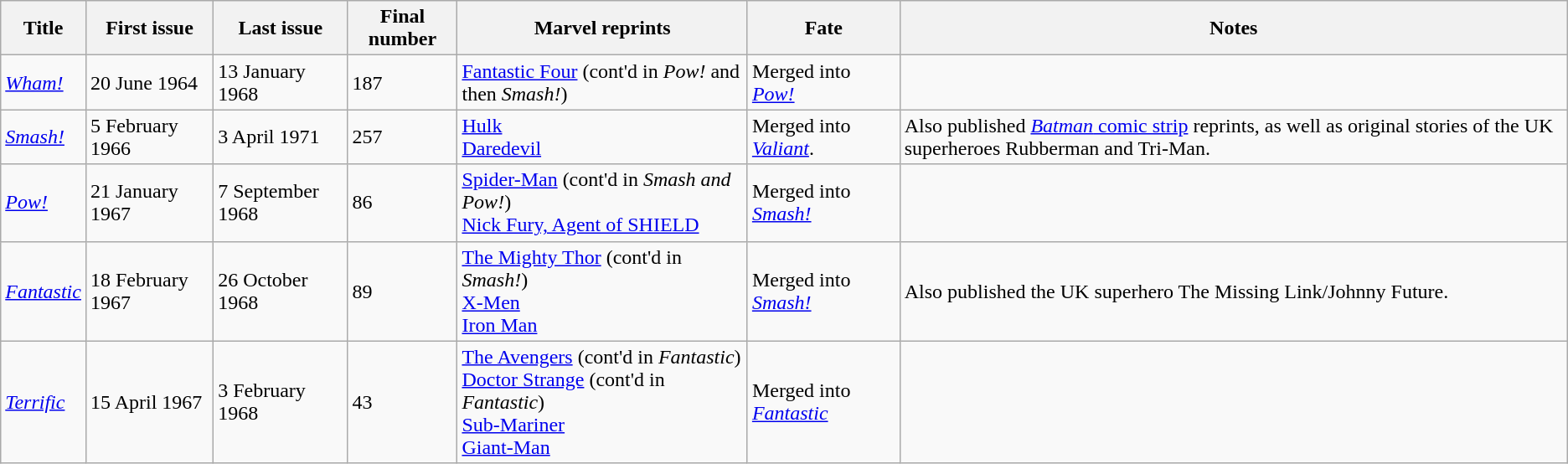<table class="wikitable sortable">
<tr>
<th>Title</th>
<th>First issue</th>
<th>Last issue</th>
<th>Final number</th>
<th>Marvel reprints</th>
<th>Fate</th>
<th>Notes</th>
</tr>
<tr>
<td><em><a href='#'>Wham!</a></em></td>
<td>20 June 1964</td>
<td>13 January 1968</td>
<td>187</td>
<td><a href='#'>Fantastic Four</a> (cont'd in <em>Pow!</em> and then <em>Smash!</em>)</td>
<td>Merged into <em><a href='#'>Pow!</a></em></td>
<td></td>
</tr>
<tr>
<td><em><a href='#'>Smash!</a></em></td>
<td>5 February 1966</td>
<td>3 April 1971</td>
<td>257</td>
<td><a href='#'>Hulk</a><br><a href='#'>Daredevil</a></td>
<td>Merged into <em><a href='#'>Valiant</a></em>.</td>
<td>Also published <a href='#'><em>Batman</em> comic strip</a> reprints, as well as original stories of the UK superheroes Rubberman and Tri-Man.</td>
</tr>
<tr>
<td><em><a href='#'>Pow!</a></em></td>
<td>21 January 1967</td>
<td>7 September 1968</td>
<td>86</td>
<td><a href='#'>Spider-Man</a> (cont'd in <em>Smash and Pow!</em>)<br><a href='#'>Nick Fury, Agent of SHIELD</a></td>
<td>Merged into <em><a href='#'>Smash!</a></em></td>
<td></td>
</tr>
<tr>
<td><em><a href='#'>Fantastic</a></em></td>
<td>18 February 1967</td>
<td>26 October 1968</td>
<td>89</td>
<td><a href='#'>The Mighty Thor</a> (cont'd in <em>Smash!</em>)<br><a href='#'>X-Men</a><br><a href='#'>Iron Man</a></td>
<td>Merged into <em><a href='#'>Smash!</a></em></td>
<td>Also published the UK superhero The Missing Link/Johnny Future.</td>
</tr>
<tr>
<td><em><a href='#'>Terrific</a></em></td>
<td>15 April 1967</td>
<td>3 February 1968</td>
<td>43</td>
<td><a href='#'>The Avengers</a> (cont'd in <em>Fantastic</em>)<br><a href='#'>Doctor Strange</a> (cont'd in <em>Fantastic</em>)<br><a href='#'>Sub-Mariner</a><br><a href='#'>Giant-Man</a></td>
<td>Merged into <em><a href='#'>Fantastic</a></em></td>
<td></td>
</tr>
</table>
